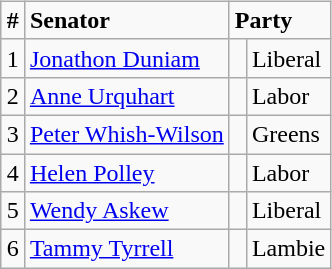<table style="width:100%;">
<tr style=vertical-align:top>
<td><br>























</td>
<td align=right><br><table class="wikitable">
<tr>
<td><strong>#</strong></td>
<td><strong>Senator</strong></td>
<td colspan="2"><strong>Party</strong></td>
</tr>
<tr>
<td>1</td>
<td><a href='#'>Jonathon Duniam</a></td>
<td> </td>
<td>Liberal</td>
</tr>
<tr>
<td>2</td>
<td><a href='#'>Anne Urquhart</a></td>
<td> </td>
<td>Labor</td>
</tr>
<tr>
<td>3</td>
<td><a href='#'>Peter Whish-Wilson</a></td>
<td> </td>
<td>Greens</td>
</tr>
<tr>
<td>4</td>
<td><a href='#'>Helen Polley</a></td>
<td> </td>
<td>Labor</td>
</tr>
<tr>
<td>5</td>
<td><a href='#'>Wendy Askew</a></td>
<td> </td>
<td>Liberal</td>
</tr>
<tr>
<td>6</td>
<td><a href='#'>Tammy Tyrrell</a></td>
<td> </td>
<td>Lambie</td>
</tr>
</table>
</td>
</tr>
</table>
